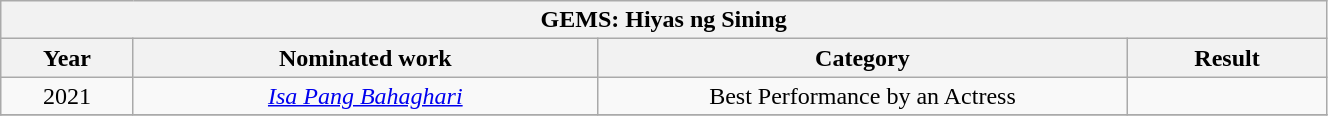<table width="70%" class="wikitable sortable">
<tr>
<th colspan="4" align="center"><strong>GEMS: Hiyas ng Sining</strong></th>
</tr>
<tr>
<th width="10%">Year</th>
<th width="35%">Nominated work</th>
<th width="40%">Category</th>
<th width="15%">Result</th>
</tr>
<tr>
<td align="center">2021</td>
<td align="center"><em><a href='#'>Isa Pang Bahaghari</a></em></td>
<td align="center">Best Performance by an Actress</td>
<td></td>
</tr>
<tr>
</tr>
</table>
